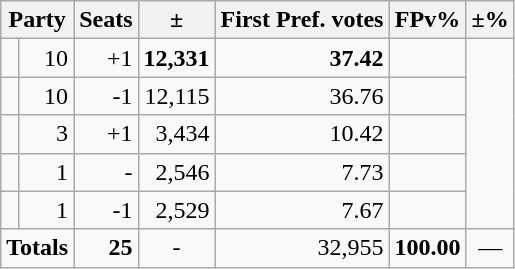<table class=wikitable>
<tr>
<th colspan=2 align=center>Party</th>
<th valign=top>Seats</th>
<th valign=top>±</th>
<th valign=top>First Pref. votes</th>
<th valign=top>FPv%</th>
<th valign=top>±%</th>
</tr>
<tr>
<td></td>
<td align=right>10</td>
<td align=right>+1</td>
<td align=right><strong>12,331</strong></td>
<td align=right><strong>37.42</strong></td>
<td align=right></td>
</tr>
<tr>
<td></td>
<td align=right>10</td>
<td align=right>-1</td>
<td align=right>12,115</td>
<td align=right>36.76</td>
<td align=right></td>
</tr>
<tr>
<td></td>
<td align=right>3</td>
<td align=right>+1</td>
<td align=right>3,434</td>
<td align=right>10.42</td>
<td align=right></td>
</tr>
<tr>
<td></td>
<td align=right>1</td>
<td align=right>-</td>
<td align=right>2,546</td>
<td align=right>7.73</td>
<td align=right></td>
</tr>
<tr>
<td></td>
<td align=right>1</td>
<td align=right>-1</td>
<td align=right>2,529</td>
<td align=right>7.67</td>
<td align=right></td>
</tr>
<tr>
<td colspan=2 align=center><strong>Totals</strong></td>
<td align=right><strong>25</strong></td>
<td align=center>-</td>
<td align=right>32,955</td>
<td align=center><strong>100.00</strong></td>
<td align=center>—</td>
</tr>
</table>
